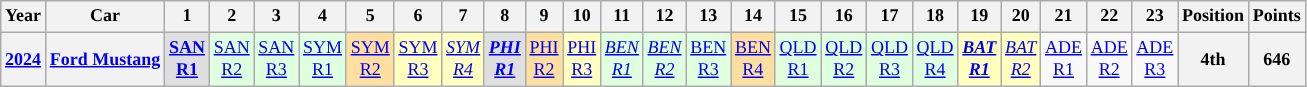<table class="wikitable" style="text-align:center; font-size:75%">
<tr>
<th>Year</th>
<th>Car</th>
<th>1</th>
<th>2</th>
<th>3</th>
<th>4</th>
<th>5</th>
<th>6</th>
<th>7</th>
<th>8</th>
<th>9</th>
<th>10</th>
<th>11</th>
<th>12</th>
<th>13</th>
<th>14</th>
<th>15</th>
<th>16</th>
<th>17</th>
<th>18</th>
<th>19</th>
<th>20</th>
<th>21</th>
<th>22</th>
<th>23</th>
<th>Position</th>
<th>Points</th>
</tr>
<tr>
<th><a href='#'>2024</a></th>
<th><a href='#'>Ford Mustang</a></th>
<td style="background:#dfdfdf"><strong><a href='#'>SAN<br>R1</a><br></strong></td>
<td style="background:#dfffdf"><a href='#'>SAN<br>R2</a><br></td>
<td style="background:#dfffdf"><a href='#'>SAN<br>R3</a><br></td>
<td style="background:#dfffdf"><a href='#'>SYM<br>R1</a><br></td>
<td style="background:#ffdf9f"><a href='#'>SYM<br>R2</a><br></td>
<td style="background:#ffffbf"><a href='#'>SYM<br>R3</a><br></td>
<td style="background:#ffffbf"><em><a href='#'>SYM<br>R4</a><br></em></td>
<td style="background:#dfdfdf"><strong><em><a href='#'>PHI<br>R1</a><br></em></strong></td>
<td style="background:#ffdf9f"><a href='#'>PHI<br>R2</a><br></td>
<td style="background:#ffffbf"><a href='#'>PHI<br>R3</a><br></td>
<td style="background:#dfffdf"><em><a href='#'>BEN<br>R1</a><br></em></td>
<td style="background:#dfffdf"><em><a href='#'>BEN<br>R2</a><br></em></td>
<td style="background:#dfffdf"><a href='#'>BEN<br>R3</a><br></td>
<td style="background:#ffdf9f"><a href='#'>BEN<br>R4</a><br></td>
<td style="background:#dfffdf"><a href='#'>QLD<br>R1</a><br></td>
<td style="background:#dfffdf"><a href='#'>QLD<br>R2</a><br></td>
<td style="background:#dfffdf"><a href='#'>QLD<br>R3</a><br></td>
<td style="background:#dfffdf"><a href='#'>QLD<br>R4</a><br></td>
<td style="background:#ffffbf"><strong><em><a href='#'>BAT<br>R1</a><br></em></strong></td>
<td style="background:#ffffbf"><em><a href='#'>BAT<br>R2</a><br></em></td>
<td><a href='#'>ADE<br>R1</a></td>
<td><a href='#'>ADE<br>R2</a></td>
<td><a href='#'>ADE<br>R3</a></td>
<th>4th</th>
<th>646</th>
</tr>
</table>
